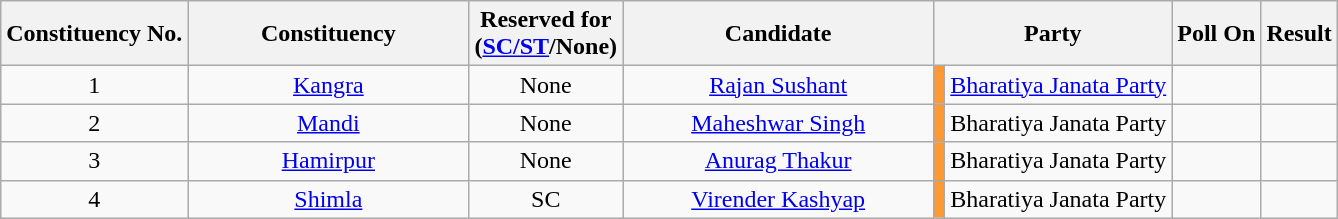<table class="wikitable sortable" style="text-align:center">
<tr>
<th>Constituency No.</th>
<th style="width:180px;">Constituency</th>
<th>Reserved for<br>(<a href='#'>SC/ST</a>/None)</th>
<th style="width:200px;">Candidate</th>
<th colspan="2">Party</th>
<th>Poll On</th>
<th>Result</th>
</tr>
<tr>
<td style="text-align:center;">1</td>
<td><a href='#'>Kangra</a></td>
<td>None</td>
<td><a href='#'>Rajan Sushant</a></td>
<td bgcolor=#FF9933></td>
<td><a href='#'>Bharatiya Janata Party</a></td>
<td></td>
<td></td>
</tr>
<tr>
<td style="text-align:center;">2</td>
<td><a href='#'>Mandi</a></td>
<td>None</td>
<td><a href='#'>Maheshwar Singh</a></td>
<td bgcolor=#FF9933></td>
<td>Bharatiya Janata Party</td>
<td></td>
<td></td>
</tr>
<tr>
<td style="text-align:center;">3</td>
<td><a href='#'>Hamirpur</a></td>
<td>None</td>
<td><a href='#'>Anurag Thakur</a></td>
<td bgcolor=#FF9933></td>
<td>Bharatiya Janata Party</td>
<td></td>
<td></td>
</tr>
<tr>
<td style="text-align:center;">4</td>
<td><a href='#'>Shimla</a></td>
<td>SC</td>
<td><a href='#'>Virender Kashyap</a></td>
<td bgcolor=#FF9933></td>
<td>Bharatiya Janata Party</td>
<td></td>
<td></td>
</tr>
</table>
